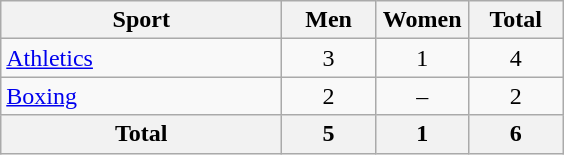<table class="wikitable sortable" style="text-align:center;">
<tr>
<th width=180>Sport</th>
<th width=55>Men</th>
<th width=55>Women</th>
<th width=55>Total</th>
</tr>
<tr>
<td align=left><a href='#'>Athletics</a></td>
<td>3</td>
<td>1</td>
<td>4</td>
</tr>
<tr>
<td align=left><a href='#'>Boxing</a></td>
<td>2</td>
<td>–</td>
<td>2</td>
</tr>
<tr>
<th>Total</th>
<th>5</th>
<th>1</th>
<th>6</th>
</tr>
</table>
